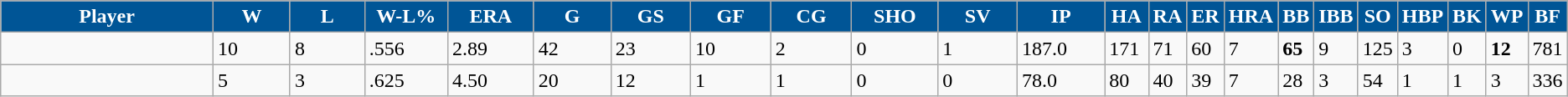<table class="wikitable sortable">
<tr>
<th style="background:#005596; color:#FFF; width:20%;">Player</th>
<th style="background:#005596; color:#FFF; width:7%;">W</th>
<th style="background:#005596; color:#FFF; width:7%;">L</th>
<th style="background:#005596; color:#FFF; width:7%;">W-L%</th>
<th style="background:#005596; color:#FFF; width:7%;">ERA</th>
<th style="background:#005596; color:#FFF; width:7%;">G</th>
<th style="background:#005596; color:#FFF; width:7%;">GS</th>
<th style="background:#005596; color:#FFF; width:7%;">GF</th>
<th style="background:#005596; color:#FFF; width:7%;">CG</th>
<th style="background:#005596; color:#FFF; width:7%;">SHO</th>
<th style="background:#005596; color:#FFF; width:7%;">SV</th>
<th style="background:#005596; color:#FFF; width:7%;">IP</th>
<th style="background:#005596; color:#FFF; width:7%;">HA</th>
<th style="background:#005596; color:#FFF; width:7%;">RA</th>
<th style="background:#005596; color:#FFF; width:7%;">ER</th>
<th style="background:#005596; color:#FFF; width:7%;">HRA</th>
<th style="background:#005596; color:#FFF; width:7%;">BB</th>
<th style="background:#005596; color:#FFF; width:7%;">IBB</th>
<th style="background:#005596; color:#FFF; width:7%;">SO</th>
<th style="background:#005596; color:#FFF; width:7%;">HBP</th>
<th style="background:#005596; color:#FFF; width:7%;">BK</th>
<th style="background:#005596; color:#FFF; width:7%;">WP</th>
<th style="background:#005596; color:#FFF; width:7%;">BF</th>
</tr>
<tr>
<td></td>
<td>10</td>
<td>8</td>
<td>.556</td>
<td>2.89</td>
<td>42</td>
<td>23</td>
<td>10</td>
<td>2</td>
<td>0</td>
<td>1</td>
<td>187.0</td>
<td>171</td>
<td>71</td>
<td>60</td>
<td>7</td>
<td><strong>65</strong></td>
<td>9</td>
<td>125</td>
<td>3</td>
<td>0</td>
<td><strong>12</strong></td>
<td>781</td>
</tr>
<tr>
<td></td>
<td>5</td>
<td>3</td>
<td>.625</td>
<td>4.50</td>
<td>20</td>
<td>12</td>
<td>1</td>
<td>1</td>
<td>0</td>
<td>0</td>
<td>78.0</td>
<td>80</td>
<td>40</td>
<td>39</td>
<td>7</td>
<td>28</td>
<td>3</td>
<td>54</td>
<td>1</td>
<td>1</td>
<td>3</td>
<td>336</td>
</tr>
</table>
